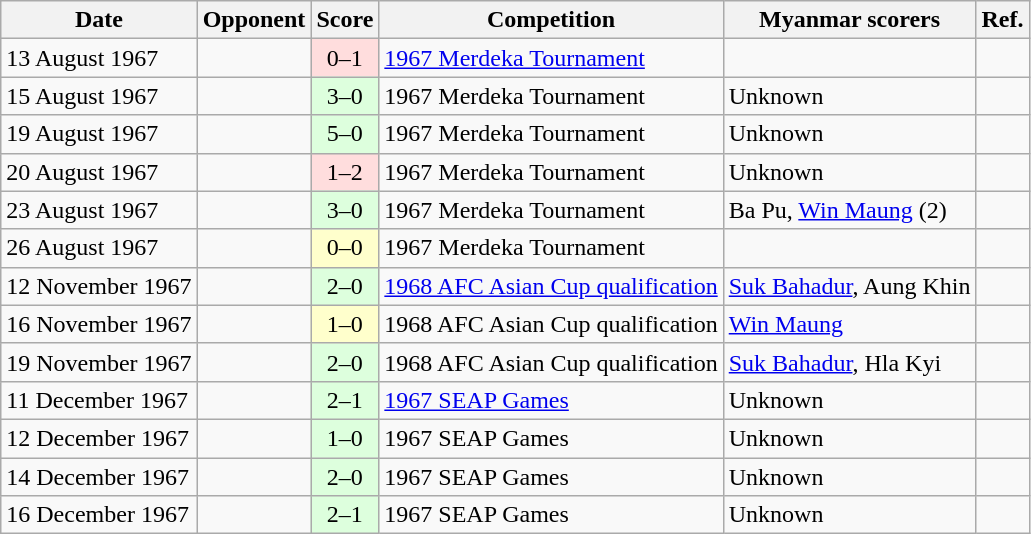<table class="wikitable sortable">
<tr>
<th>Date</th>
<th>Opponent</th>
<th>Score</th>
<th>Competition</th>
<th class="unsortable">Myanmar scorers</th>
<th class="unsortable">Ref.</th>
</tr>
<tr>
<td>13 August 1967</td>
<td></td>
<td align="center" bgcolor="#ffdddd">0–1</td>
<td><a href='#'>1967 Merdeka Tournament</a></td>
<td></td>
<td></td>
</tr>
<tr>
<td>15 August 1967</td>
<td></td>
<td align="center" bgcolor="#ddffdd">3–0</td>
<td>1967 Merdeka Tournament</td>
<td>Unknown</td>
<td></td>
</tr>
<tr>
<td>19 August 1967</td>
<td></td>
<td align="center" bgcolor="#ddffdd">5–0</td>
<td>1967 Merdeka Tournament</td>
<td>Unknown</td>
<td></td>
</tr>
<tr>
<td>20 August 1967</td>
<td></td>
<td align="center" bgcolor="#ffdddd">1–2</td>
<td>1967 Merdeka Tournament</td>
<td>Unknown</td>
<td></td>
</tr>
<tr>
<td>23 August 1967</td>
<td></td>
<td align="center" bgcolor="#ddffdd">3–0</td>
<td>1967 Merdeka Tournament</td>
<td>Ba Pu, <a href='#'>Win Maung</a> (2)</td>
<td></td>
</tr>
<tr>
<td>26 August 1967</td>
<td></td>
<td align="center" bgcolor="#ffffcc">0–0</td>
<td>1967 Merdeka Tournament</td>
<td></td>
<td></td>
</tr>
<tr>
<td>12 November 1967</td>
<td></td>
<td align="center" bgcolor="#ddffdd">2–0</td>
<td><a href='#'>1968 AFC Asian Cup qualification</a></td>
<td><a href='#'>Suk Bahadur</a>, Aung Khin</td>
<td></td>
</tr>
<tr>
<td>16 November 1967</td>
<td></td>
<td align="center" bgcolor="#ffffcc">1–0</td>
<td>1968 AFC Asian Cup qualification</td>
<td><a href='#'>Win Maung</a></td>
<td></td>
</tr>
<tr>
<td>19 November 1967</td>
<td></td>
<td align="center" bgcolor="#ddffdd">2–0</td>
<td>1968 AFC Asian Cup qualification</td>
<td><a href='#'>Suk Bahadur</a>, Hla Kyi</td>
<td></td>
</tr>
<tr>
<td>11 December 1967</td>
<td></td>
<td align="center" bgcolor="#ddffdd">2–1</td>
<td><a href='#'>1967 SEAP Games</a></td>
<td>Unknown</td>
<td></td>
</tr>
<tr>
<td>12 December 1967</td>
<td></td>
<td align="center" bgcolor="#ddffdd">1–0</td>
<td>1967 SEAP Games</td>
<td>Unknown</td>
<td></td>
</tr>
<tr>
<td>14 December 1967</td>
<td></td>
<td align="center" bgcolor="#ddffdd">2–0</td>
<td>1967 SEAP Games</td>
<td>Unknown</td>
<td></td>
</tr>
<tr>
<td>16 December 1967</td>
<td></td>
<td align="center" bgcolor="#ddffdd">2–1</td>
<td>1967 SEAP Games</td>
<td>Unknown</td>
<td></td>
</tr>
</table>
